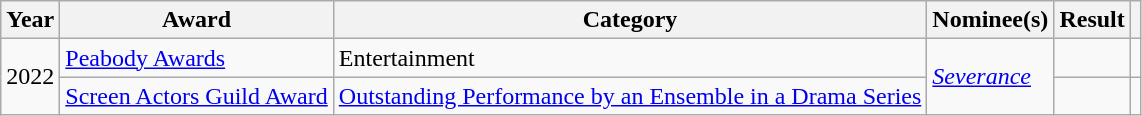<table class="wikitable plainrowheaders sortable">
<tr>
<th scope="col">Year</th>
<th scope="col">Award</th>
<th scope="col">Category</th>
<th scope="col">Nominee(s)</th>
<th scope="col">Result</th>
<th scope="col" class="unsortable"></th>
</tr>
<tr>
<td rowspan=2>2022</td>
<td><a href='#'>Peabody Awards</a></td>
<td>Entertainment</td>
<td rowspan=2><em><a href='#'>Severance</a></em></td>
<td></td>
<td></td>
</tr>
<tr>
<td><a href='#'>Screen Actors Guild Award</a></td>
<td><a href='#'>Outstanding Performance by an Ensemble in a Drama Series</a></td>
<td></td>
<td></td>
</tr>
</table>
